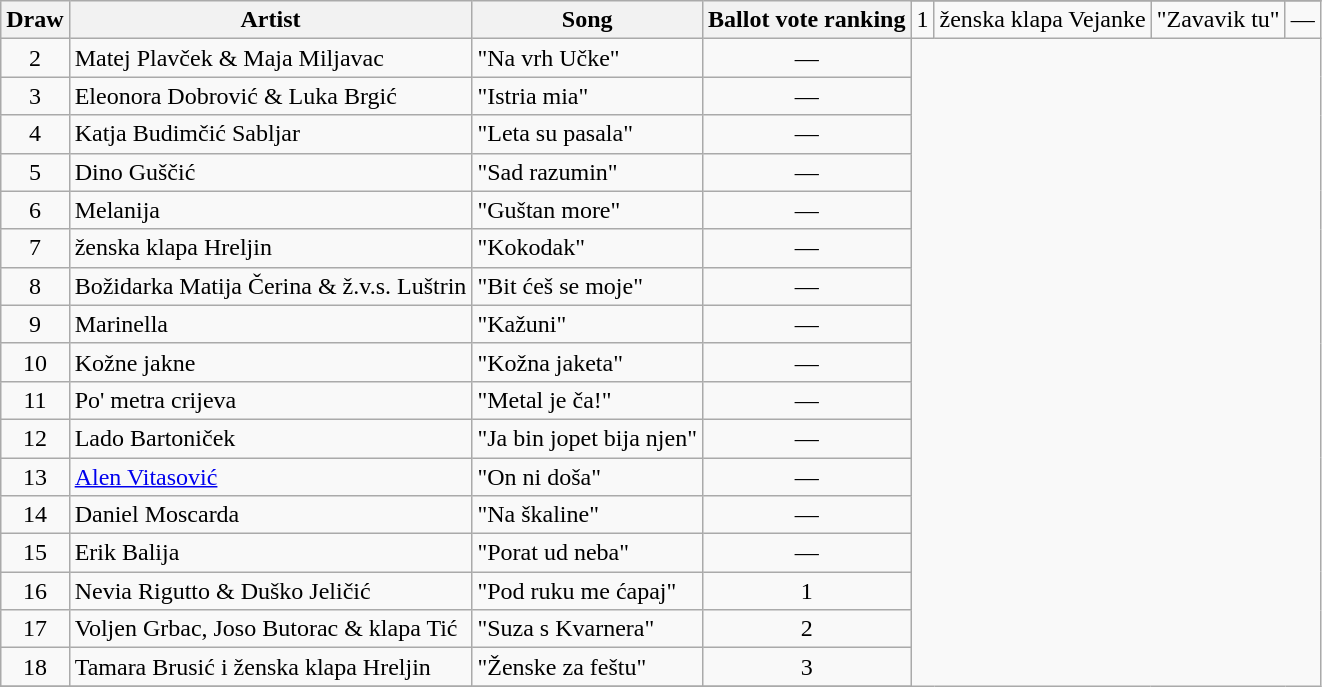<table class="wikitable sortable">
<tr>
<th rowspan="2">Draw</th>
<th rowspan="2">Artist</th>
<th rowspan="2">Song</th>
<th rowspan="2">Ballot vote ranking</th>
</tr>
<tr>
<td align="center">1</td>
<td>ženska klapa Vejanke</td>
<td>"Zavavik tu"</td>
<td align="center">—</td>
</tr>
<tr>
<td align="center">2</td>
<td>Matej Plavček & Maja Miljavac</td>
<td>"Na vrh Učke"</td>
<td align="center">—</td>
</tr>
<tr>
<td align="center">3</td>
<td>Eleonora Dobrović & Luka Brgić</td>
<td>"Istria mia"</td>
<td align="center">—</td>
</tr>
<tr>
<td align="center">4</td>
<td>Katja Budimčić Sabljar</td>
<td>"Leta su pasala"</td>
<td align="center">—</td>
</tr>
<tr>
<td align="center">5</td>
<td>Dino Guščić</td>
<td>"Sad razumin"</td>
<td align="center">—</td>
</tr>
<tr>
<td align="center">6</td>
<td>Melanija</td>
<td>"Guštan more"</td>
<td align="center">—</td>
</tr>
<tr>
<td align="center">7</td>
<td>ženska klapa Hreljin</td>
<td>"Kokodak"</td>
<td align="center">—</td>
</tr>
<tr>
<td align="center">8</td>
<td>Božidarka Matija Čerina & ž.v.s. Luštrin</td>
<td>"Bit ćeš se moje"</td>
<td align="center">—</td>
</tr>
<tr>
<td align="center">9</td>
<td>Marinella</td>
<td>"Kažuni"</td>
<td align="center">—</td>
</tr>
<tr>
<td align="center">10</td>
<td>Kožne jakne</td>
<td>"Kožna jaketa"</td>
<td align="center">—</td>
</tr>
<tr>
<td align="center">11</td>
<td>Po' metra crijeva</td>
<td>"Metal je ča!"</td>
<td align="center">—</td>
</tr>
<tr>
<td align="center">12</td>
<td>Lado Bartoniček</td>
<td>"Ja bin jopet bija njen"</td>
<td align="center">—</td>
</tr>
<tr>
<td align="center">13</td>
<td><a href='#'>Alen Vitasović</a></td>
<td>"On ni doša"</td>
<td align="center">—</td>
</tr>
<tr>
<td align="center">14</td>
<td>Daniel Moscarda</td>
<td>"Na škaline"</td>
<td align="center">—</td>
</tr>
<tr>
<td align="center">15</td>
<td>Erik Balija</td>
<td>"Porat ud neba"</td>
<td align="center">—</td>
</tr>
<tr>
<td align="center">16</td>
<td>Nevia Rigutto & Duško Jeličić</td>
<td>"Pod ruku me ćapaj"</td>
<td align="center">1</td>
</tr>
<tr>
<td align="center">17</td>
<td>Voljen Grbac, Joso Butorac & klapa Tić</td>
<td>"Suza s Kvarnera"</td>
<td align="center">2</td>
</tr>
<tr>
<td align="center">18</td>
<td>Tamara Brusić i ženska klapa Hreljin</td>
<td>"Ženske za feštu"</td>
<td align="center">3</td>
</tr>
<tr>
</tr>
</table>
